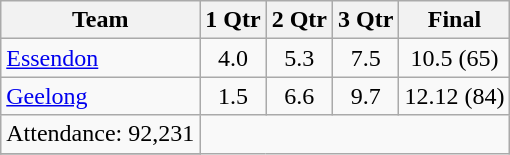<table class="wikitable">
<tr>
<th>Team</th>
<th>1 Qtr</th>
<th>2 Qtr</th>
<th>3 Qtr</th>
<th>Final</th>
</tr>
<tr>
<td><a href='#'>Essendon</a></td>
<td align=center>4.0</td>
<td align=center>5.3</td>
<td align=center>7.5</td>
<td align=center>10.5 (65)</td>
</tr>
<tr>
<td><a href='#'>Geelong</a></td>
<td align=center>1.5</td>
<td align=center>6.6</td>
<td align=center>9.7</td>
<td align=center>12.12 (84)</td>
</tr>
<tr>
<td align=center>Attendance: 92,231</td>
</tr>
<tr>
</tr>
</table>
